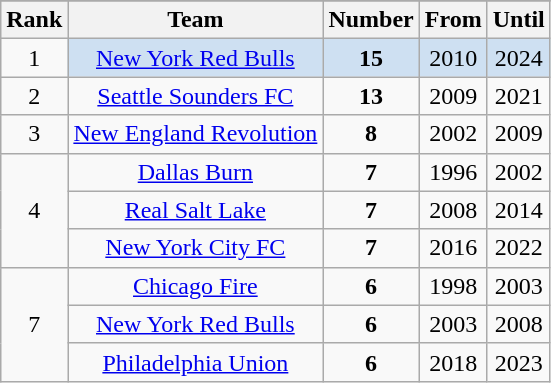<table class="wikitable sortable" style="text-align:center">
<tr>
</tr>
<tr>
<th>Rank</th>
<th>Team</th>
<th>Number</th>
<th>From</th>
<th>Until</th>
</tr>
<tr>
<td>1</td>
<td style="background: #CEE0F2"><a href='#'>New York Red Bulls</a></td>
<td style="background: #CEE0F2"><strong>15</strong></td>
<td style="background: #CEE0F2">2010</td>
<td style="background: #CEE0F2">2024</td>
</tr>
<tr>
<td>2</td>
<td><a href='#'>Seattle Sounders FC</a></td>
<td><strong>13</strong></td>
<td>2009</td>
<td>2021</td>
</tr>
<tr>
<td>3</td>
<td><a href='#'>New England Revolution</a></td>
<td><strong>8</strong></td>
<td>2002</td>
<td>2009</td>
</tr>
<tr>
<td rowspan="3">4</td>
<td><a href='#'>Dallas Burn</a></td>
<td><strong>7</strong></td>
<td>1996</td>
<td>2002</td>
</tr>
<tr>
<td><a href='#'>Real Salt Lake</a></td>
<td><strong>7</strong></td>
<td>2008</td>
<td>2014</td>
</tr>
<tr>
<td><a href='#'>New York City FC</a></td>
<td><strong>7</strong></td>
<td>2016</td>
<td>2022</td>
</tr>
<tr>
<td rowspan="3">7</td>
<td><a href='#'>Chicago Fire</a></td>
<td><strong>6</strong></td>
<td>1998</td>
<td>2003</td>
</tr>
<tr>
<td><a href='#'>New York Red Bulls</a></td>
<td><strong>6</strong></td>
<td>2003</td>
<td>2008</td>
</tr>
<tr>
<td><a href='#'>Philadelphia Union</a></td>
<td><strong>6</strong></td>
<td>2018</td>
<td>2023</td>
</tr>
</table>
